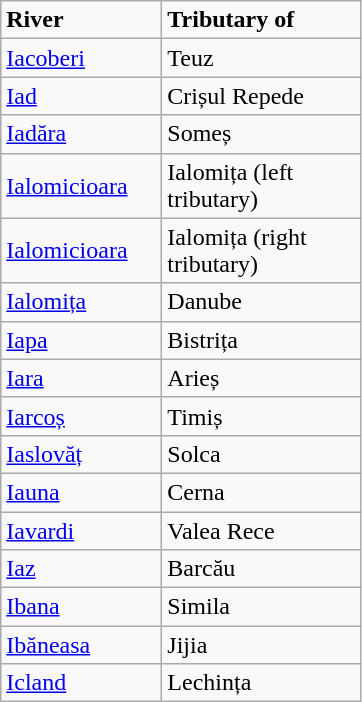<table class="wikitable">
<tr>
<td width="100pt"><strong>River</strong></td>
<td width="125pt"><strong>Tributary of</strong></td>
</tr>
<tr>
<td><a href='#'>Iacoberi</a></td>
<td>Teuz</td>
</tr>
<tr>
<td><a href='#'>Iad</a></td>
<td>Crișul Repede</td>
</tr>
<tr>
<td><a href='#'>Iadăra</a></td>
<td>Someș</td>
</tr>
<tr>
<td><a href='#'>Ialomicioara</a></td>
<td>Ialomița (left tributary)</td>
</tr>
<tr>
<td><a href='#'>Ialomicioara</a></td>
<td>Ialomița (right tributary)</td>
</tr>
<tr>
<td><a href='#'>Ialomița</a></td>
<td>Danube</td>
</tr>
<tr>
<td><a href='#'>Iapa</a></td>
<td>Bistrița</td>
</tr>
<tr>
<td><a href='#'>Iara</a></td>
<td>Arieș</td>
</tr>
<tr>
<td><a href='#'>Iarcoș</a></td>
<td>Timiș</td>
</tr>
<tr>
<td><a href='#'>Iaslovăț</a></td>
<td>Solca</td>
</tr>
<tr>
<td><a href='#'>Iauna</a></td>
<td>Cerna</td>
</tr>
<tr>
<td><a href='#'>Iavardi</a></td>
<td>Valea Rece</td>
</tr>
<tr>
<td><a href='#'>Iaz</a></td>
<td>Barcău</td>
</tr>
<tr>
<td><a href='#'>Ibana</a></td>
<td>Simila</td>
</tr>
<tr>
<td><a href='#'>Ibăneasa</a></td>
<td>Jijia</td>
</tr>
<tr>
<td><a href='#'>Icland</a></td>
<td>Lechința</td>
</tr>
</table>
